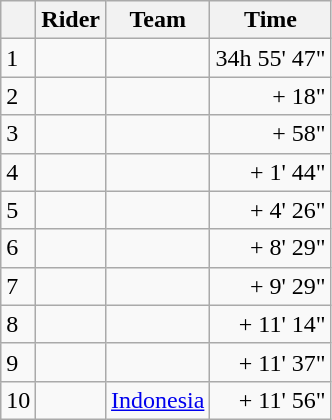<table class="wikitable">
<tr>
<th></th>
<th>Rider</th>
<th>Team</th>
<th>Time</th>
</tr>
<tr>
<td>1</td>
<td> </td>
<td></td>
<td align=right>34h 55' 47"</td>
</tr>
<tr>
<td>2</td>
<td></td>
<td></td>
<td align=right>+ 18"</td>
</tr>
<tr>
<td>3</td>
<td></td>
<td></td>
<td align=right>+ 58"</td>
</tr>
<tr>
<td>4</td>
<td></td>
<td></td>
<td align=right>+ 1' 44"</td>
</tr>
<tr>
<td>5</td>
<td></td>
<td></td>
<td align=right>+ 4' 26"</td>
</tr>
<tr>
<td>6</td>
<td></td>
<td></td>
<td align=right>+ 8' 29"</td>
</tr>
<tr>
<td>7</td>
<td></td>
<td></td>
<td align=right>+ 9' 29"</td>
</tr>
<tr>
<td>8</td>
<td></td>
<td></td>
<td align=right>+ 11' 14"</td>
</tr>
<tr>
<td>9</td>
<td></td>
<td></td>
<td align=right>+ 11' 37"</td>
</tr>
<tr>
<td>10</td>
<td></td>
<td><a href='#'>Indonesia</a></td>
<td align=right>+ 11' 56"</td>
</tr>
</table>
